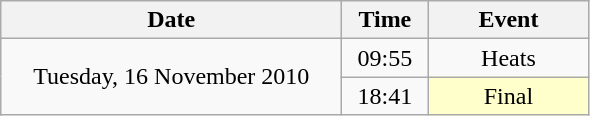<table class = "wikitable" style="text-align:center;">
<tr>
<th width=220>Date</th>
<th width=50>Time</th>
<th width=100>Event</th>
</tr>
<tr>
<td rowspan=2>Tuesday, 16 November 2010</td>
<td>09:55</td>
<td>Heats</td>
</tr>
<tr>
<td>18:41</td>
<td bgcolor=ffffcc>Final</td>
</tr>
</table>
